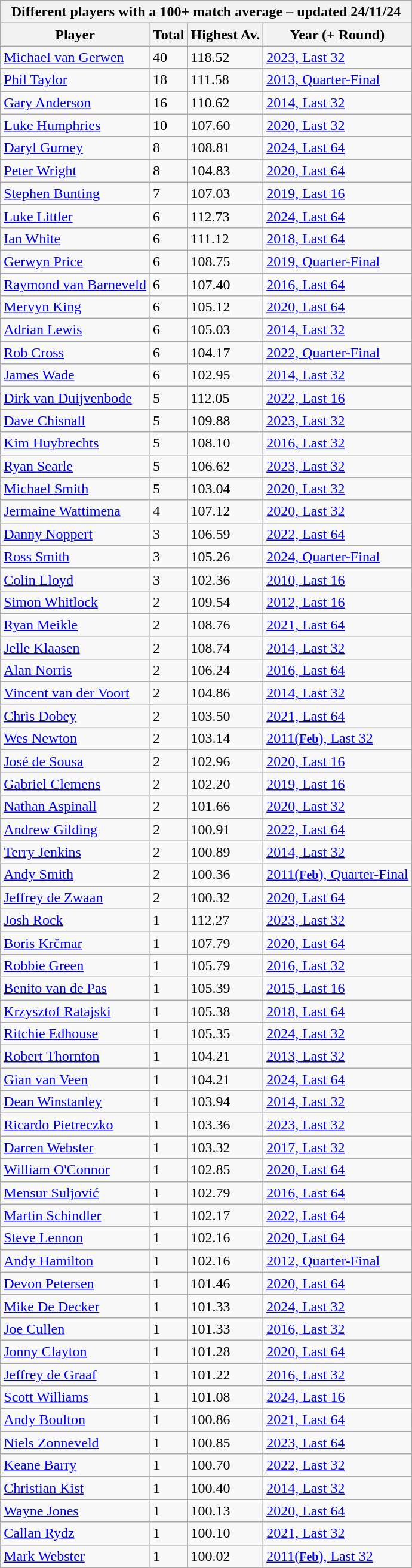<table class="wikitable sortable">
<tr>
<th colspan=4>Different players with a 100+ match average – updated 24/11/24</th>
</tr>
<tr>
<th>Player</th>
<th>Total</th>
<th>Highest Av.</th>
<th>Year (+ Round)</th>
</tr>
<tr>
<td> <a href='#'>Michael van Gerwen</a></td>
<td>40</td>
<td>118.52</td>
<td><a href='#'>2023, Last 32</a></td>
</tr>
<tr>
<td> <a href='#'>Phil Taylor</a></td>
<td>18</td>
<td>111.58</td>
<td><a href='#'>2013, Quarter-Final</a></td>
</tr>
<tr>
<td> <a href='#'>Gary Anderson</a></td>
<td>16</td>
<td>110.62</td>
<td><a href='#'>2014, Last 32</a></td>
</tr>
<tr>
<td> <a href='#'>Luke Humphries</a></td>
<td>10</td>
<td>107.60</td>
<td><a href='#'>2020, Last 32</a></td>
</tr>
<tr>
<td> <a href='#'>Daryl Gurney</a></td>
<td>8</td>
<td>108.81</td>
<td><a href='#'>2024, Last 64</a></td>
</tr>
<tr>
<td> <a href='#'>Peter Wright</a></td>
<td>8</td>
<td>104.83</td>
<td><a href='#'>2020, Last 64</a></td>
</tr>
<tr>
<td> <a href='#'>Stephen Bunting</a></td>
<td>7</td>
<td>107.03</td>
<td><a href='#'>2019, Last 16</a></td>
</tr>
<tr>
<td> <a href='#'>Luke Littler</a></td>
<td>6</td>
<td>112.73</td>
<td><a href='#'>2024, Last 64</a></td>
</tr>
<tr>
<td> <a href='#'>Ian White</a></td>
<td>6</td>
<td>111.12</td>
<td><a href='#'>2018, Last 64</a></td>
</tr>
<tr>
<td> <a href='#'>Gerwyn Price</a></td>
<td>6</td>
<td>108.75</td>
<td><a href='#'>2019, Quarter-Final</a></td>
</tr>
<tr>
<td> <a href='#'>Raymond van Barneveld</a></td>
<td>6</td>
<td>107.40</td>
<td><a href='#'>2016, Last 64</a></td>
</tr>
<tr>
<td> <a href='#'>Mervyn King</a></td>
<td>6</td>
<td>105.12</td>
<td><a href='#'>2020, Last 64</a></td>
</tr>
<tr>
<td> <a href='#'>Adrian Lewis</a></td>
<td>6</td>
<td>105.03</td>
<td><a href='#'>2014, Last 32</a></td>
</tr>
<tr>
<td> <a href='#'>Rob Cross</a></td>
<td>6</td>
<td>104.17</td>
<td><a href='#'>2022, Quarter-Final</a></td>
</tr>
<tr>
<td> <a href='#'>James Wade</a></td>
<td>6</td>
<td>102.95</td>
<td><a href='#'>2014, Last 32</a></td>
</tr>
<tr>
<td> <a href='#'>Dirk van Duijvenbode</a></td>
<td>5</td>
<td>112.05</td>
<td><a href='#'>2022, Last 16</a></td>
</tr>
<tr>
<td> <a href='#'>Dave Chisnall</a></td>
<td>5</td>
<td>109.88</td>
<td><a href='#'>2023, Last 32</a></td>
</tr>
<tr>
<td> <a href='#'>Kim Huybrechts</a></td>
<td>5</td>
<td>108.10</td>
<td><a href='#'>2016, Last 32</a></td>
</tr>
<tr>
<td> <a href='#'>Ryan Searle</a></td>
<td>5</td>
<td>106.62</td>
<td><a href='#'>2023, Last 32</a></td>
</tr>
<tr>
<td> <a href='#'>Michael Smith</a></td>
<td>5</td>
<td>103.04</td>
<td><a href='#'>2020, Last 32</a></td>
</tr>
<tr>
<td> <a href='#'>Jermaine Wattimena</a></td>
<td>4</td>
<td>107.12</td>
<td><a href='#'>2020, Last 32</a></td>
</tr>
<tr>
<td> <a href='#'>Danny Noppert</a></td>
<td>3</td>
<td>106.59</td>
<td><a href='#'>2022, Last 64</a></td>
</tr>
<tr>
<td> <a href='#'>Ross Smith</a></td>
<td>3</td>
<td>105.26</td>
<td><a href='#'>2024, Quarter-Final</a></td>
</tr>
<tr>
<td> <a href='#'>Colin Lloyd</a></td>
<td>3</td>
<td>102.36</td>
<td><a href='#'>2010, Last 16</a></td>
</tr>
<tr>
<td> <a href='#'>Simon Whitlock</a></td>
<td>2</td>
<td>109.54</td>
<td><a href='#'>2012, Last 16</a></td>
</tr>
<tr>
<td> <a href='#'>Ryan Meikle</a></td>
<td>2</td>
<td>108.76</td>
<td><a href='#'>2021, Last 64</a></td>
</tr>
<tr>
<td> <a href='#'>Jelle Klaasen</a></td>
<td>2</td>
<td>108.74</td>
<td><a href='#'>2014, Last 32</a></td>
</tr>
<tr>
<td> <a href='#'>Alan Norris</a></td>
<td>2</td>
<td>106.24</td>
<td><a href='#'>2016, Last 64</a></td>
</tr>
<tr>
<td> <a href='#'>Vincent van der Voort</a></td>
<td>2</td>
<td>104.86</td>
<td><a href='#'>2014, Last 32</a></td>
</tr>
<tr>
<td> <a href='#'>Chris Dobey</a></td>
<td>2</td>
<td>103.50</td>
<td><a href='#'>2021, Last 64</a></td>
</tr>
<tr>
<td> <a href='#'>Wes Newton</a></td>
<td>2</td>
<td>103.14</td>
<td><a href='#'>2011(<small><strong>Feb</strong></small>), Last 32</a></td>
</tr>
<tr>
<td> <a href='#'>José de Sousa</a></td>
<td>2</td>
<td>102.96</td>
<td><a href='#'>2020, Last 16</a></td>
</tr>
<tr>
<td> <a href='#'>Gabriel Clemens</a></td>
<td>2</td>
<td>102.20</td>
<td><a href='#'>2019, Last 16</a></td>
</tr>
<tr>
<td> <a href='#'>Nathan Aspinall</a></td>
<td>2</td>
<td>101.66</td>
<td><a href='#'>2020, Last 32</a></td>
</tr>
<tr>
<td> <a href='#'>Andrew Gilding</a></td>
<td>2</td>
<td>100.91</td>
<td><a href='#'>2022, Last 64</a></td>
</tr>
<tr>
<td> <a href='#'>Terry Jenkins</a></td>
<td>2</td>
<td>100.89</td>
<td><a href='#'>2014, Last 32</a></td>
</tr>
<tr>
<td> <a href='#'>Andy Smith</a></td>
<td>2</td>
<td>100.36</td>
<td><a href='#'>2011(<small><strong>Feb</strong></small>), Quarter-Final</a></td>
</tr>
<tr>
<td> <a href='#'>Jeffrey de Zwaan</a></td>
<td>2</td>
<td>100.32</td>
<td><a href='#'>2020, Last 64</a></td>
</tr>
<tr>
<td> <a href='#'>Josh Rock</a></td>
<td>1</td>
<td>112.27</td>
<td><a href='#'>2023, Last 32</a></td>
</tr>
<tr>
<td> <a href='#'>Boris Krčmar</a></td>
<td>1</td>
<td>107.79</td>
<td><a href='#'>2020, Last 64</a></td>
</tr>
<tr>
<td> <a href='#'>Robbie Green</a></td>
<td>1</td>
<td>105.79</td>
<td><a href='#'>2016, Last 32</a></td>
</tr>
<tr>
<td> <a href='#'>Benito van de Pas</a></td>
<td>1</td>
<td>105.39</td>
<td><a href='#'>2015, Last 16</a></td>
</tr>
<tr>
<td> <a href='#'>Krzysztof Ratajski</a></td>
<td>1</td>
<td>105.38</td>
<td><a href='#'>2018, Last 64</a></td>
</tr>
<tr>
<td> <a href='#'>Ritchie Edhouse</a></td>
<td>1</td>
<td>105.35</td>
<td><a href='#'>2024, Last 32</a></td>
</tr>
<tr>
<td> <a href='#'>Robert Thornton</a></td>
<td>1</td>
<td>104.21</td>
<td><a href='#'>2013, Last 32</a></td>
</tr>
<tr>
<td> <a href='#'>Gian van Veen</a></td>
<td>1</td>
<td>104.21</td>
<td><a href='#'>2024, Last 64</a></td>
</tr>
<tr>
<td> <a href='#'>Dean Winstanley</a></td>
<td>1</td>
<td>103.94</td>
<td><a href='#'>2014, Last 32</a></td>
</tr>
<tr>
<td> <a href='#'>Ricardo Pietreczko</a></td>
<td>1</td>
<td>103.36</td>
<td><a href='#'>2023, Last 32</a></td>
</tr>
<tr>
<td> <a href='#'>Darren Webster</a></td>
<td>1</td>
<td>103.32</td>
<td><a href='#'>2017, Last 32</a></td>
</tr>
<tr>
<td> <a href='#'>William O'Connor</a></td>
<td>1</td>
<td>102.85</td>
<td><a href='#'>2020, Last 64</a></td>
</tr>
<tr>
<td> <a href='#'>Mensur Suljović</a></td>
<td>1</td>
<td>102.79</td>
<td><a href='#'>2016, Last 64</a></td>
</tr>
<tr>
<td> <a href='#'>Martin Schindler</a></td>
<td>1</td>
<td>102.17</td>
<td><a href='#'>2022, Last 64</a></td>
</tr>
<tr>
<td> <a href='#'>Steve Lennon</a></td>
<td>1</td>
<td>102.16</td>
<td><a href='#'>2020, Last 64</a></td>
</tr>
<tr>
<td> <a href='#'>Andy Hamilton</a></td>
<td>1</td>
<td>102.16</td>
<td><a href='#'>2012, Quarter-Final</a></td>
</tr>
<tr>
<td> <a href='#'>Devon Petersen</a></td>
<td>1</td>
<td>101.46</td>
<td><a href='#'>2020, Last 64</a></td>
</tr>
<tr>
<td> <a href='#'>Mike De Decker</a></td>
<td>1</td>
<td>101.33</td>
<td><a href='#'>2024, Last 32</a></td>
</tr>
<tr>
<td> <a href='#'>Joe Cullen</a></td>
<td>1</td>
<td>101.33</td>
<td><a href='#'>2016, Last 32</a></td>
</tr>
<tr>
<td> <a href='#'>Jonny Clayton</a></td>
<td>1</td>
<td>101.28</td>
<td><a href='#'>2020, Last 64</a></td>
</tr>
<tr>
<td> <a href='#'>Jeffrey de Graaf</a></td>
<td>1</td>
<td>101.22</td>
<td><a href='#'>2016, Last 32</a></td>
</tr>
<tr>
<td> <a href='#'>Scott Williams</a></td>
<td>1</td>
<td>101.08</td>
<td><a href='#'>2024, Last 16</a></td>
</tr>
<tr>
<td> <a href='#'>Andy Boulton</a></td>
<td>1</td>
<td>100.86</td>
<td><a href='#'>2021, Last 64</a></td>
</tr>
<tr>
<td> <a href='#'>Niels Zonneveld</a></td>
<td>1</td>
<td>100.85</td>
<td><a href='#'>2023, Last 64</a></td>
</tr>
<tr>
<td> <a href='#'>Keane Barry</a></td>
<td>1</td>
<td>100.70</td>
<td><a href='#'>2022, Last 32</a></td>
</tr>
<tr>
<td> <a href='#'>Christian Kist</a></td>
<td>1</td>
<td>100.40</td>
<td><a href='#'>2014, Last 32</a></td>
</tr>
<tr>
<td> <a href='#'>Wayne Jones</a></td>
<td>1</td>
<td>100.13</td>
<td><a href='#'>2020, Last 64</a></td>
</tr>
<tr>
<td> <a href='#'>Callan Rydz</a></td>
<td>1</td>
<td>100.10</td>
<td><a href='#'>2021, Last 32</a></td>
</tr>
<tr>
<td> <a href='#'>Mark Webster</a></td>
<td>1</td>
<td>100.02</td>
<td><a href='#'>2011(<small><strong>Feb</strong></small>), Last 32</a></td>
</tr>
</table>
